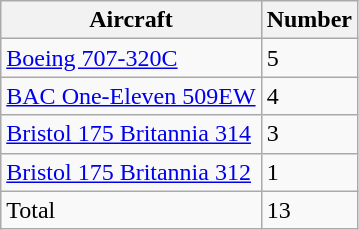<table class="wikitable">
<tr>
<th>Aircraft</th>
<th>Number</th>
</tr>
<tr>
<td><a href='#'>Boeing 707-320C</a></td>
<td>5</td>
</tr>
<tr>
<td><a href='#'>BAC One-Eleven 509EW</a></td>
<td>4</td>
</tr>
<tr>
<td><a href='#'>Bristol 175 Britannia 314</a></td>
<td>3</td>
</tr>
<tr>
<td><a href='#'>Bristol 175 Britannia 312</a></td>
<td>1</td>
</tr>
<tr>
<td>Total</td>
<td>13</td>
</tr>
</table>
